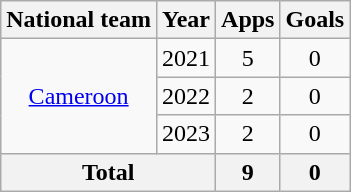<table class="wikitable" style="text-align:center">
<tr>
<th>National team</th>
<th>Year</th>
<th>Apps</th>
<th>Goals</th>
</tr>
<tr>
<td rowspan="3"><a href='#'>Cameroon</a></td>
<td>2021</td>
<td>5</td>
<td>0</td>
</tr>
<tr>
<td>2022</td>
<td>2</td>
<td>0</td>
</tr>
<tr>
<td>2023</td>
<td>2</td>
<td>0</td>
</tr>
<tr>
<th colspan="2">Total</th>
<th>9</th>
<th>0</th>
</tr>
</table>
